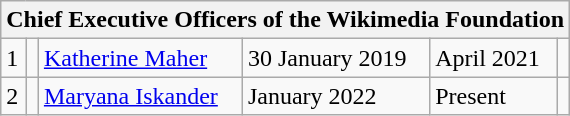<table class="wikitable">
<tr>
<th colspan="6">Chief Executive Officers of the Wikimedia Foundation</th>
</tr>
<tr>
<td>1</td>
<td></td>
<td><a href='#'>Katherine Maher</a></td>
<td>30 January 2019</td>
<td>April 2021</td>
<td></td>
</tr>
<tr>
<td>2</td>
<td></td>
<td><a href='#'>Maryana Iskander</a></td>
<td>January 2022</td>
<td>Present</td>
<td></td>
</tr>
</table>
